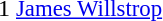<table cellspacing=0 cellpadding=0>
<tr>
<td><div>1 </div></td>
<td style="font-size: 95%"> <a href='#'>James Willstrop</a></td>
</tr>
</table>
